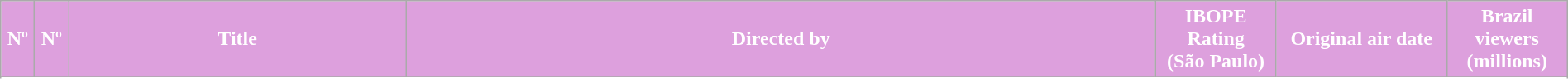<table class="wikitable noprint plainlinks unsortable uncollapsible" style="padding:0em 0em 0em 0em; margin:0em 0em 0em 0em; color:black; width:100%;">
<tr>
<th style="background:#DDA0DD; width:20px; font-weight:bold; color:white;">Nº</th>
<th style="background:#DDA0DD; width:20px; font-weight:bold; color:white;">Nº</th>
<th style="background:#DDA0DD; font-weight:bold; color:white;">Title</th>
<th style="background:#DDA0DD; font-weight:bold; color:white;">Directed by</th>
<th style="background:#DDA0DD; width:90px; font-weight:bold; color:white;">IBOPE Rating<br>(São Paulo)</th>
<th style="background:#DDA0DD; width:130px; font-weight:bold; color:white;">Original air date</th>
<th style="background:#DDA0DD; width:90px; font-weight:bold; color:white;">Brazil viewers<br>(millions)</th>
</tr>
<tr>
</tr>
<tr>
</tr>
</table>
